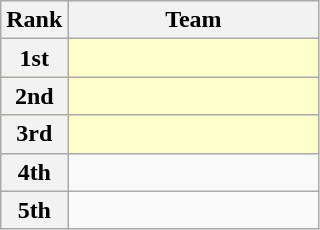<table class=wikitable>
<tr>
<th>Rank</th>
<th width=160px>Team</th>
</tr>
<tr bgcolor=#ffffcc>
<th>1st</th>
<td></td>
</tr>
<tr bgcolor=#ffffcc>
<th>2nd</th>
<td></td>
</tr>
<tr bgcolor=#ffffcc>
<th>3rd</th>
<td></td>
</tr>
<tr>
<th>4th</th>
<td></td>
</tr>
<tr>
<th>5th</th>
<td></td>
</tr>
</table>
